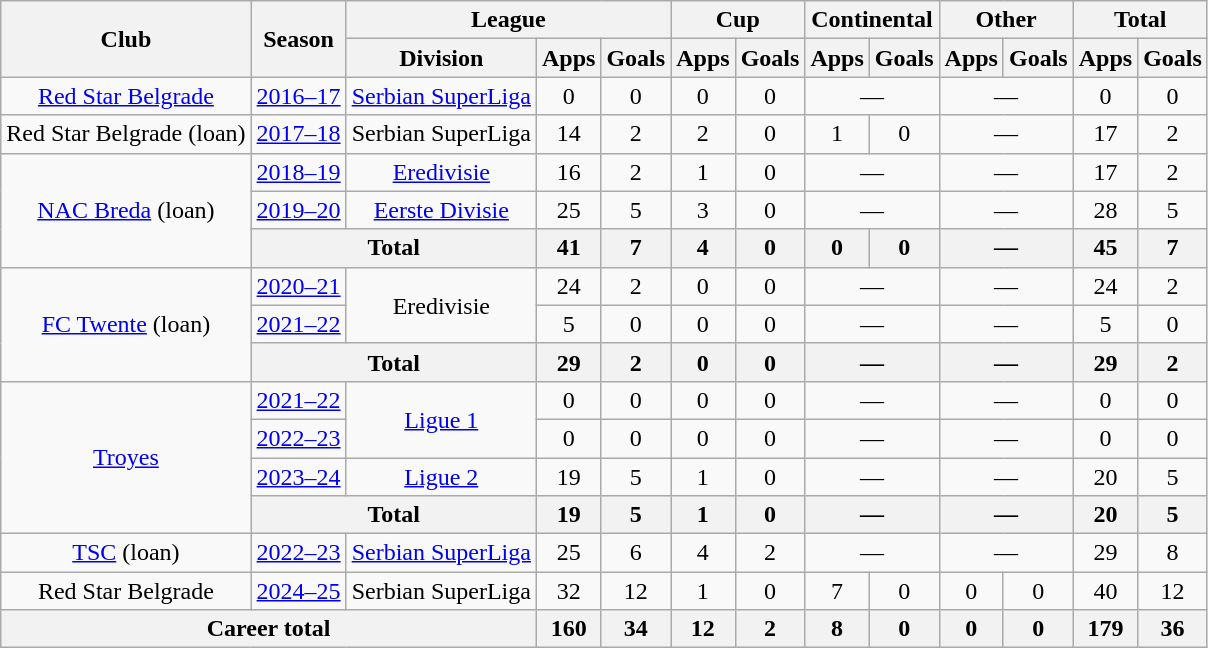<table class="wikitable" style="text-align:center">
<tr>
<th rowspan="2">Club</th>
<th rowspan="2">Season</th>
<th colspan="3">League</th>
<th colspan="2">Cup</th>
<th colspan="2">Continental</th>
<th colspan="2">Other</th>
<th colspan="2">Total</th>
</tr>
<tr>
<th>Division</th>
<th>Apps</th>
<th>Goals</th>
<th>Apps</th>
<th>Goals</th>
<th>Apps</th>
<th>Goals</th>
<th>Apps</th>
<th>Goals</th>
<th>Apps</th>
<th>Goals</th>
</tr>
<tr>
<td><a href='#'>Red Star Belgrade</a></td>
<td><a href='#'>2016–17</a></td>
<td><a href='#'>Serbian SuperLiga</a></td>
<td>0</td>
<td>0</td>
<td>0</td>
<td>0</td>
<td colspan="2">—</td>
<td colspan="2">—</td>
<td>0</td>
<td>0</td>
</tr>
<tr>
<td>Red Star Belgrade (loan)</td>
<td><a href='#'>2017–18</a></td>
<td>Serbian SuperLiga</td>
<td>14</td>
<td>2</td>
<td>2</td>
<td>0</td>
<td>1</td>
<td>0</td>
<td colspan="2">—</td>
<td>17</td>
<td>2</td>
</tr>
<tr>
<td rowspan="3"><a href='#'>NAC Breda</a> (loan)</td>
<td><a href='#'>2018–19</a></td>
<td><a href='#'>Eredivisie</a></td>
<td>16</td>
<td>2</td>
<td>1</td>
<td>0</td>
<td colspan="2">—</td>
<td colspan="2">—</td>
<td>17</td>
<td>2</td>
</tr>
<tr>
<td><a href='#'>2019–20</a></td>
<td><a href='#'>Eerste Divisie</a></td>
<td>25</td>
<td>5</td>
<td>3</td>
<td>0</td>
<td colspan="2">—</td>
<td colspan="2">—</td>
<td>28</td>
<td>5</td>
</tr>
<tr>
<th colspan="2">Total</th>
<th>41</th>
<th>7</th>
<th>4</th>
<th>0</th>
<th>0</th>
<th>0</th>
<th colspan="2">—</th>
<th>45</th>
<th>7</th>
</tr>
<tr>
<td rowspan="3"><a href='#'>FC Twente</a> (loan)</td>
<td><a href='#'>2020–21</a></td>
<td rowspan="2">Eredivisie</td>
<td>24</td>
<td>2</td>
<td>0</td>
<td>0</td>
<td colspan="2">—</td>
<td colspan="2">—</td>
<td>24</td>
<td>2</td>
</tr>
<tr>
<td><a href='#'>2021–22</a></td>
<td>5</td>
<td>0</td>
<td>0</td>
<td>0</td>
<td colspan="2">—</td>
<td colspan="2">—</td>
<td>5</td>
<td>0</td>
</tr>
<tr>
<th colspan="2">Total</th>
<th>29</th>
<th>2</th>
<th>0</th>
<th>0</th>
<th colspan="2">—</th>
<th colspan="2">—</th>
<th>29</th>
<th>2</th>
</tr>
<tr>
<td rowspan="4"><a href='#'>Troyes</a></td>
<td><a href='#'>2021–22</a></td>
<td rowspan="2"><a href='#'>Ligue 1</a></td>
<td>0</td>
<td>0</td>
<td>0</td>
<td>0</td>
<td colspan="2">—</td>
<td colspan="2">—</td>
<td>0</td>
<td>0</td>
</tr>
<tr>
<td><a href='#'>2022–23</a></td>
<td>0</td>
<td>0</td>
<td>0</td>
<td>0</td>
<td colspan="2">—</td>
<td colspan="2">—</td>
<td>0</td>
<td>0</td>
</tr>
<tr>
<td><a href='#'>2023–24</a></td>
<td><a href='#'>Ligue 2</a></td>
<td>19</td>
<td>5</td>
<td>1</td>
<td>0</td>
<td colspan="2">—</td>
<td colspan="2">—</td>
<td>20</td>
<td>5</td>
</tr>
<tr>
<th colspan="2">Total</th>
<th>19</th>
<th>5</th>
<th>1</th>
<th>0</th>
<th colspan="2">—</th>
<th colspan="2">—</th>
<th>20</th>
<th>5</th>
</tr>
<tr>
<td><a href='#'>TSC</a> (loan)</td>
<td><a href='#'>2022–23</a></td>
<td><a href='#'>Serbian SuperLiga</a></td>
<td>25</td>
<td>6</td>
<td>4</td>
<td>2</td>
<td colspan="2">—</td>
<td colspan="2">—</td>
<td>29</td>
<td>8</td>
</tr>
<tr>
<td>Red Star Belgrade</td>
<td><a href='#'>2024–25</a></td>
<td>Serbian SuperLiga</td>
<td>32</td>
<td>12</td>
<td>1</td>
<td>0</td>
<td>7</td>
<td>0</td>
<td>0</td>
<td>0</td>
<td>40</td>
<td>12</td>
</tr>
<tr>
<th colspan="3">Career total</th>
<th>160</th>
<th>34</th>
<th>12</th>
<th>2</th>
<th>8</th>
<th>0</th>
<th>0</th>
<th>0</th>
<th>179</th>
<th>36</th>
</tr>
</table>
